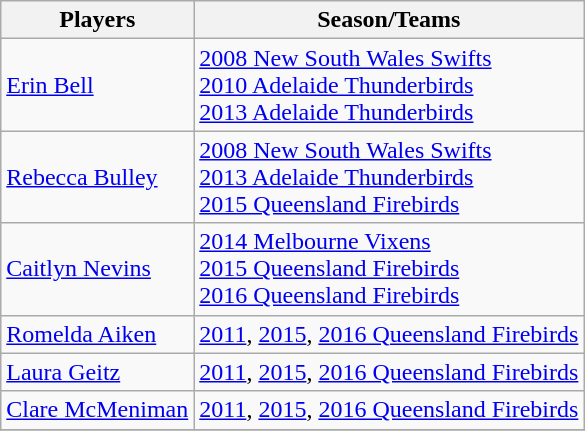<table class="wikitable collapsible">
<tr>
<th>Players</th>
<th>Season/Teams</th>
</tr>
<tr>
<td><a href='#'>Erin Bell</a></td>
<td><a href='#'>2008 New South Wales Swifts</a><br><a href='#'>2010 Adelaide Thunderbirds</a><br><a href='#'>2013 Adelaide Thunderbirds</a></td>
</tr>
<tr>
<td><a href='#'>Rebecca Bulley</a></td>
<td><a href='#'>2008 New South Wales Swifts</a><br><a href='#'>2013 Adelaide Thunderbirds</a><br><a href='#'>2015 Queensland Firebirds</a></td>
</tr>
<tr>
<td><a href='#'>Caitlyn Nevins</a></td>
<td><a href='#'>2014 Melbourne Vixens</a><br><a href='#'>2015 Queensland Firebirds</a><br><a href='#'>2016 Queensland Firebirds</a></td>
</tr>
<tr>
<td><a href='#'>Romelda Aiken</a></td>
<td><a href='#'>2011</a>, <a href='#'>2015</a>, <a href='#'>2016 Queensland Firebirds</a></td>
</tr>
<tr>
<td><a href='#'>Laura Geitz</a></td>
<td><a href='#'>2011</a>, <a href='#'>2015</a>, <a href='#'>2016 Queensland Firebirds</a></td>
</tr>
<tr>
<td><a href='#'>Clare McMeniman</a></td>
<td><a href='#'>2011</a>, <a href='#'>2015</a>, <a href='#'>2016 Queensland Firebirds</a></td>
</tr>
<tr>
</tr>
</table>
